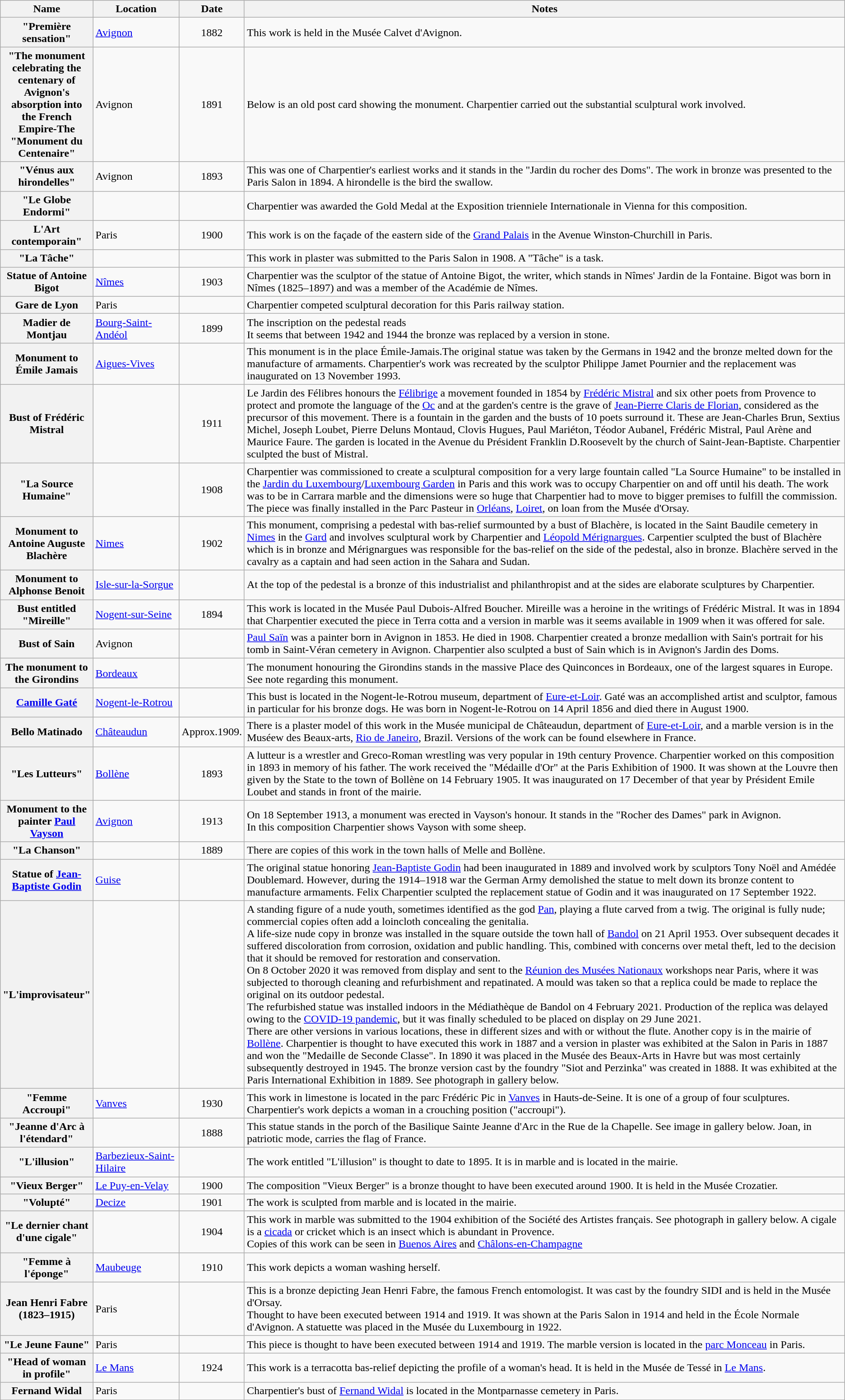<table class="wikitable sortable plainrowheaders">
<tr>
<th scope="col" style="width:120px">Name</th>
<th scope="col" style="width:120px">Location</th>
<th scope="col" style="width:50px">Date</th>
<th scope="col" class="unsortable">Notes</th>
</tr>
<tr>
<th scope="row">"Première sensation"</th>
<td><a href='#'>Avignon</a><br></td>
<td align="center">1882</td>
<td>This work is held in the Musée Calvet d'Avignon.<br>
</td>
</tr>
<tr>
<th scope="row">"The monument celebrating the centenary of Avignon's absorption into the French Empire-The "Monument du Centenaire"</th>
<td>Avignon</td>
<td align="center">1891</td>
<td>Below is an old post card showing the monument. Charpentier carried out the substantial sculptural work involved.<br>
</td>
</tr>
<tr>
<th scope="row">"Vénus aux hirondelles"</th>
<td>Avignon<br></td>
<td align="center">1893</td>
<td>This was one of Charpentier's earliest works and it stands in the "Jardin du rocher des Doms".  The work in bronze was presented to the Paris Salon in 1894.  A hirondelle is the bird the swallow.</td>
</tr>
<tr>
<th scope="row">"Le Globe Endormi"</th>
<td><br></td>
<td align="center"></td>
<td>Charpentier was awarded the Gold Medal at the Exposition trienniele Internationale in Vienna for this composition.</td>
</tr>
<tr>
<th scope="row">L'Art contemporain"</th>
<td>Paris<br></td>
<td align="center">1900</td>
<td>This work is on the façade of the eastern side of the <a href='#'>Grand Palais</a> in the Avenue Winston-Churchill in Paris.<br></td>
</tr>
<tr>
<th scope="row">"La Tâche"</th>
<td><br></td>
<td align="center"></td>
<td>This work in plaster was submitted to the Paris Salon in 1908.  A "Tâche" is a task.<br></td>
</tr>
<tr>
<th scope="row">Statue of Antoine Bigot</th>
<td><a href='#'>Nîmes</a><br></td>
<td align="center">1903</td>
<td>Charpentier was the sculptor of the statue of Antoine Bigot, the writer, which stands in Nîmes' Jardin de la Fontaine. Bigot was born in Nîmes (1825–1897) and was a member of the Académie de Nîmes.<br></td>
</tr>
<tr>
<th scope="row">Gare de Lyon</th>
<td>Paris<br></td>
<td align="center"></td>
<td>Charpentier competed sculptural decoration for this Paris railway station.</td>
</tr>
<tr>
<th scope="row">Madier de Montjau</th>
<td><a href='#'>Bourg-Saint-Andéol</a><br></td>
<td align="center">1899</td>
<td>The inscription on the pedestal reads  <br>It seems that between 1942 and 1944 the bronze was replaced by a version in stone.</td>
</tr>
<tr>
<th scope="row">Monument to Émile Jamais</th>
<td><a href='#'>Aigues-Vives</a><br></td>
<td align="center"></td>
<td>This monument is in the place Émile-Jamais.The original statue was taken by the Germans in 1942 and the bronze melted down for the manufacture of armaments.  Charpentier's work was recreated by the sculptor Philippe Jamet Pournier and the replacement was inaugurated on 13 November 1993.<br></td>
</tr>
<tr>
<th scope="row">Bust of Frédéric Mistral</th>
<td><br></td>
<td align="center">1911</td>
<td>Le Jardin des Félibres honours the <a href='#'>Félibrige</a> a movement founded in 1854 by <a href='#'>Frédéric Mistral</a> and six other poets from Provence to protect and promote the language of the <a href='#'>Oc</a> and at the garden's centre is the grave of <a href='#'>Jean-Pierre Claris de Florian</a>, considered as the precursor of this movement. There is a fountain in the garden and the busts of 10 poets surround it.  These are Jean-Charles Brun, Sextius Michel, Joseph Loubet, Pierre Deluns Montaud, Clovis Hugues, Paul Mariéton, Téodor Aubanel, Frédéric Mistral, Paul Arène and Maurice Faure. The garden is located in the Avenue du Président Franklin D.Roosevelt by the church of Saint-Jean-Baptiste.  Charpentier sculpted the bust of Mistral.<br></td>
</tr>
<tr>
<th scope="row">"La Source Humaine"</th>
<td><br></td>
<td align="center">1908</td>
<td>Charpentier was commissioned to create a sculptural composition for a very large fountain called "La Source Humaine" to be installed in the <a href='#'>Jardin du Luxembourg</a>/<a href='#'>Luxembourg Garden</a> in Paris and this work was to occupy Charpentier on and off until his death. The work was to be in Carrara marble and the dimensions were so huge that Charpentier had to move to bigger premises to fulfill the commission. The piece was finally installed in the Parc Pasteur in <a href='#'>Orléans</a>, <a href='#'>Loiret</a>, on loan from the Musée d'Orsay.<br></td>
</tr>
<tr>
<th scope="row">Monument to Antoine Auguste Blachère</th>
<td><a href='#'>Nimes</a></td>
<td align="center">1902</td>
<td>This monument, comprising a pedestal with bas-relief surmounted by a bust of Blachère, is located in the Saint Baudile cemetery in <a href='#'>Nimes</a> in the <a href='#'>Gard</a> and involves sculptural work by Charpentier and <a href='#'>Léopold Mérignargues</a>.  Carpentier sculpted the bust of Blachère which is in bronze and Mérignargues was responsible for the bas-relief on the side of the pedestal, also in bronze.  Blachère served in the cavalry as a captain and had seen action in the Sahara and Sudan.<br></td>
</tr>
<tr>
<th scope="row">Monument to Alphonse Benoit</th>
<td><a href='#'>Isle-sur-la-Sorgue</a></td>
<td align="center"></td>
<td>At the top of the pedestal is a bronze of this industrialist and philanthropist and at the sides are elaborate sculptures by Charpentier.<br></td>
</tr>
<tr>
<th scope="row">Bust entitled "Mireille"</th>
<td><a href='#'>Nogent-sur-Seine</a> <br></td>
<td align="center">1894</td>
<td>This work is located in the Musée Paul Dubois-Alfred Boucher. Mireille was a heroine in the writings of Frédéric Mistral.  It was in 1894 that Charpentier executed the piece in Terra cotta and a version in marble was it seems available in 1909 when it was offered for sale.<br></td>
</tr>
<tr>
<th scope="row">Bust of Sain</th>
<td>Avignon</td>
<td align="center"></td>
<td><a href='#'>Paul Saïn</a> was a painter born in Avignon in 1853.  He died in 1908. Charpentier created a bronze medallion with Sain's portrait for his tomb in Saint-Véran cemetery in Avignon.  Charpentier also sculpted a bust of Sain which is in Avignon's Jardin des Doms.<br></td>
</tr>
<tr>
<th scope="row">The monument to the Girondins</th>
<td><a href='#'>Bordeaux</a><br></td>
<td align="center"></td>
<td>The monument honouring the Girondins stands in the massive Place des Quinconces in Bordeaux, one of the largest squares in Europe.  See note regarding this monument.</td>
</tr>
<tr>
<th scope="row"><a href='#'>Camille Gaté</a> </th>
<td><a href='#'>Nogent-le-Rotrou</a><br></td>
<td align="center"></td>
<td>This bust is located in the Nogent-le-Rotrou museum, department of <a href='#'>Eure-et-Loir</a>.  Gaté was an accomplished artist and sculptor, famous in particular for his bronze dogs. He was born in Nogent-le-Rotrou on 14 April 1856 and died there in August 1900.</td>
</tr>
<tr>
<th scope="row">Bello Matinado</th>
<td><a href='#'>Châteaudun</a><br></td>
<td align="center">Approx.1909.</td>
<td>There is a plaster model of this work in the Musée municipal de Châteaudun, department of <a href='#'>Eure-et-Loir</a>, and a marble version is in the Muséew des Beaux-arts, <a href='#'>Rio de Janeiro</a>, Brazil.  Versions of the work can be found elsewhere in France.<br>
</td>
</tr>
<tr>
<th scope="row">"Les Lutteurs"</th>
<td><a href='#'>Bollène</a><br></td>
<td align="center">1893</td>
<td>A lutteur is a wrestler and Greco-Roman wrestling was very popular in 19th century Provence.  Charpentier worked on this composition in 1893 in memory of his father.  The work received the "Médaille d'Or" at the Paris Exhibition of 1900.  It was shown at the Louvre then given by the State to the town of Bollène on 14 February 1905. It was inaugurated on 17 December of that year by Président Emile Loubet and stands in front of the mairie.<br></td>
</tr>
<tr>
<th scope="row">Monument to the painter <a href='#'>Paul Vayson</a></th>
<td><a href='#'>Avignon</a></td>
<td align="center">1913</td>
<td>On 18 September 1913, a monument was erected in Vayson's honour.  It stands in the "Rocher des Dames" park in Avignon.<br>In this composition Charpentier shows Vayson with some sheep.
</td>
</tr>
<tr>
<th scope="row">"La Chanson"</th>
<td><br></td>
<td align="center">1889</td>
<td>There are copies of this work in the town halls of Melle and Bollène.<br></td>
</tr>
<tr>
<th scope="row">Statue of <a href='#'>Jean-Baptiste Godin</a></th>
<td><a href='#'>Guise</a> <br></td>
<td align="center"></td>
<td>The original statue honoring <a href='#'>Jean-Baptiste Godin</a> had been inaugurated in 1889 and involved work by sculptors Tony Noël and Amédée Doublemard. However, during the 1914–1918 war the German Army demolished the statue to melt down its bronze content to manufacture armaments. Felix Charpentier sculpted the replacement statue of Godin and it was inaugurated on 17 September 1922.<br></td>
</tr>
<tr>
<th scope="row">"L'improvisateur"</th>
<td><br></td>
<td align="center"></td>
<td>A standing figure of a nude youth, sometimes identified as the god <a href='#'>Pan</a>, playing a flute carved from a twig. The original is fully nude; commercial copies often add a loincloth concealing the genitalia.<br>A life-size nude copy in bronze was installed in the square outside the town hall of <a href='#'>Bandol</a> on 21 April 1953. Over subsequent decades it suffered discoloration from corrosion, oxidation and public handling. This, combined with concerns over metal theft, led to the decision that it should be removed for restoration and conservation.<br>On 8 October 2020 it was removed from display and sent to the <a href='#'>Réunion des Musées Nationaux</a> workshops near Paris, where it was subjected to thorough cleaning and refurbishment and repatinated. A mould was taken so that a replica could be made to replace the original on its outdoor pedestal.<br>The refurbished statue was installed indoors in the Médiathèque de Bandol on 4 February 2021. Production of the replica was delayed owing to the <a href='#'>COVID-19 pandemic</a>, but it was finally scheduled to be placed on display on 29 June 2021.<br>There are other versions in various locations, these in different sizes and with or without the flute. Another copy is in the mairie of <a href='#'>Bollène</a>.  Charpentier is thought to have executed this work in 1887 and a version in plaster was exhibited at the Salon in Paris in 1887 and won the "Medaille de Seconde Classe". In 1890 it was placed in the Musée des Beaux-Arts in Havre but was most certainly subsequently destroyed in 1945. The bronze version cast by the foundry "Siot and Perzinka" was created in 1888. It was exhibited at the Paris International Exhibition in 1889.  See photograph in gallery below.


</td>
</tr>
<tr>
<th scope="row">"Femme Accroupi"</th>
<td><a href='#'>Vanves</a><br></td>
<td align="center">1930</td>
<td>This work in limestone is located in the parc Frédéric Pic in <a href='#'>Vanves</a> in Hauts-de-Seine. It is one of a group of four sculptures. Charpentier's work depicts a woman in a crouching position ("accroupi").<br></td>
</tr>
<tr>
<th scope="row">"Jeanne d'Arc à l'étendard"</th>
<td><br></td>
<td align="center">1888</td>
<td>This statue stands in the porch of the Basilique Sainte Jeanne d'Arc in the Rue de la Chapelle. See image in gallery below. Joan, in patriotic mode, carries the flag of France.<br></td>
</tr>
<tr>
<th scope="row">"L'illusion"</th>
<td><a href='#'>Barbezieux-Saint-Hilaire</a></td>
<td align="center"></td>
<td>The work entitled "L'illusion" is thought to date to 1895.  It is in marble and is located in the mairie.<br></td>
</tr>
<tr>
<th scope="row">"Vieux Berger"</th>
<td><a href='#'>Le Puy-en-Velay</a><br></td>
<td align="center">1900</td>
<td>The composition "Vieux Berger" is a bronze thought to have been executed around 1900.  It is held in the Musée Crozatier.<br></td>
</tr>
<tr>
<th scope="row">"Volupté"</th>
<td><a href='#'>Decize</a><br></td>
<td align="center">1901</td>
<td>The work is sculpted from marble and is located in the mairie.<br></td>
</tr>
<tr>
<th scope="row">"Le dernier chant d'une cigale"</th>
<td><br></td>
<td align="center">1904</td>
<td>This work in marble was submitted to the 1904 exhibition of the Société des Artistes français. See photograph in gallery below. A cigale is a <a href='#'>cicada</a> or cricket which is an insect which is abundant in Provence.<br> Copies of this work can be seen in <a href='#'>Buenos Aires</a> and <a href='#'>Châlons-en-Champagne</a>
</td>
</tr>
<tr>
<th scope="row">"Femme à l'éponge"</th>
<td><a href='#'>Maubeuge</a></td>
<td align="center">1910</td>
<td>This work depicts a woman washing herself.<br></td>
</tr>
<tr>
<th scope="row">Jean Henri Fabre (1823–1915)</th>
<td>Paris<br></td>
<td align="center"></td>
<td>This is a bronze depicting Jean Henri Fabre, the famous French entomologist. It was cast by the foundry SIDI and is held in the Musée d'Orsay.<br>Thought to have been executed between 1914 and 1919. It was shown at the Paris Salon in 1914 and held in the École Normale d'Avignon. A statuette was placed in the Musée du Luxembourg in 1922. 
</td>
</tr>
<tr>
<th scope="row">"Le Jeune Faune"</th>
<td>Paris<br></td>
<td align="center"></td>
<td>This piece is thought to have been executed between 1914 and 1919. The marble version is located in the <a href='#'>parc Monceau</a> in Paris.<br></td>
</tr>
<tr>
<th scope="row">"Head of woman in profile"</th>
<td><a href='#'>Le Mans</a><br></td>
<td align="center">1924</td>
<td>This work is a terracotta bas-relief depicting the profile of a woman's head. It is held in the Musée de Tessé in <a href='#'>Le Mans</a>.<br></td>
</tr>
<tr>
<th scope="row">Fernand Widal</th>
<td>Paris<br></td>
<td align="center"></td>
<td>Charpentier's bust of <a href='#'>Fernand Widal</a> is located in the Montparnasse cemetery in Paris.<br></td>
</tr>
<tr>
</tr>
</table>
